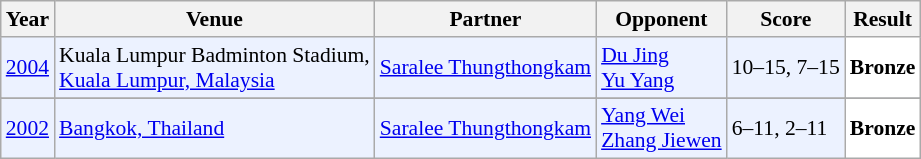<table class="sortable wikitable" style="font-size: 90%;">
<tr>
<th>Year</th>
<th>Venue</th>
<th>Partner</th>
<th>Opponent</th>
<th>Score</th>
<th>Result</th>
</tr>
<tr style="background:#ECF2FF">
<td align="center"><a href='#'>2004</a></td>
<td align="left">Kuala Lumpur Badminton Stadium,<br><a href='#'>Kuala Lumpur, Malaysia</a></td>
<td align="left"> <a href='#'>Saralee Thungthongkam</a></td>
<td align="left"> <a href='#'>Du Jing</a> <br>  <a href='#'>Yu Yang</a></td>
<td align="left">10–15, 7–15</td>
<td style="text-align:left; background:white"> <strong>Bronze</strong></td>
</tr>
<tr>
</tr>
<tr style="background:#ECF2FF">
<td align="center"><a href='#'>2002</a></td>
<td align="left"><a href='#'>Bangkok, Thailand</a></td>
<td align="left"> <a href='#'>Saralee Thungthongkam</a></td>
<td align="left"> <a href='#'>Yang Wei</a> <br>  <a href='#'>Zhang Jiewen</a></td>
<td align="left">6–11, 2–11</td>
<td style="text-align:left; background:white"> <strong>Bronze</strong></td>
</tr>
</table>
